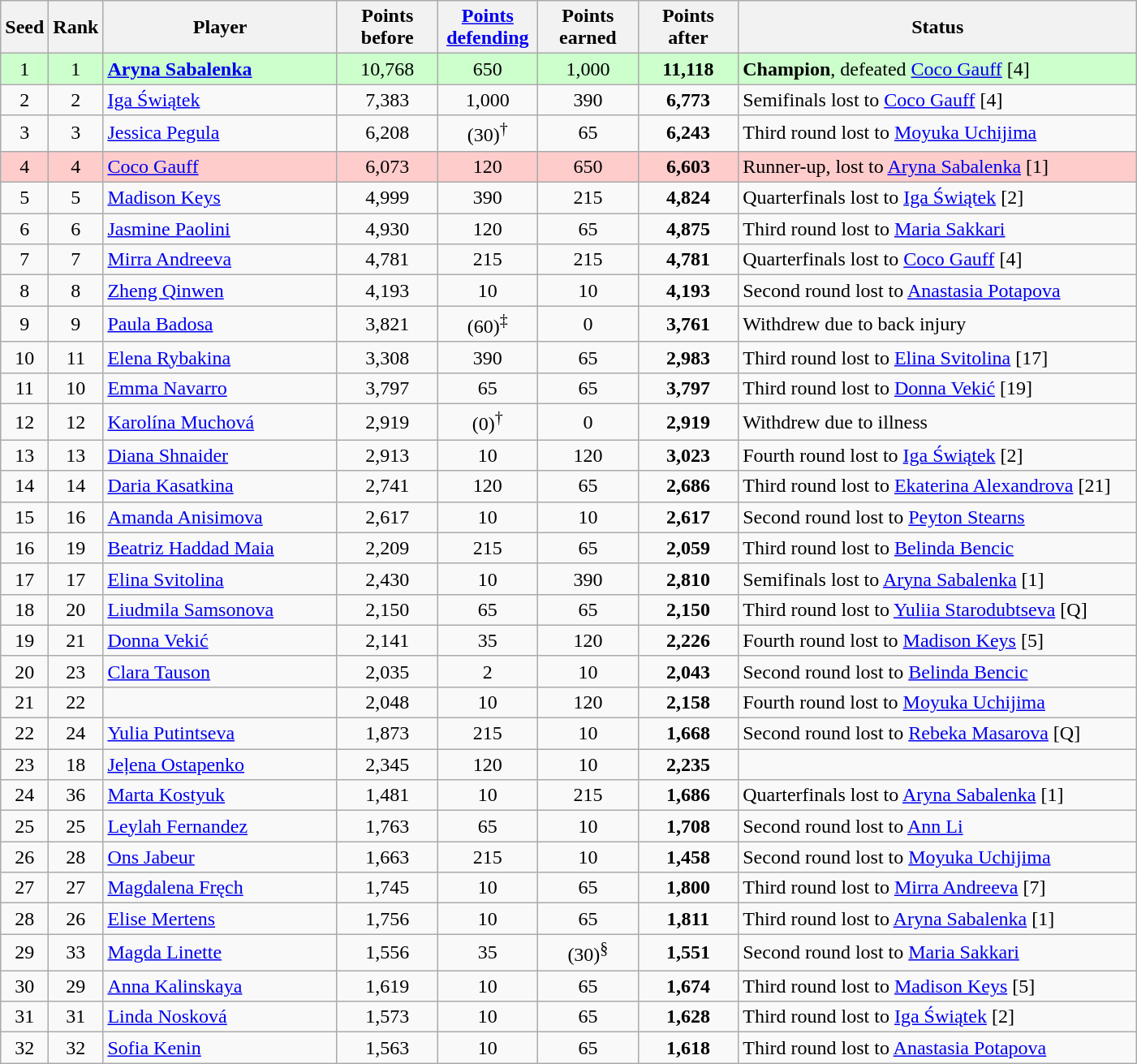<table class="wikitable sortable">
<tr>
<th style="width:30px;">Seed</th>
<th style="width:30px;">Rank</th>
<th style="width:185px;">Player</th>
<th style="width:75px;">Points before</th>
<th style="width:75px;"><a href='#'>Points defending</a></th>
<th style="width:75px;">Points earned</th>
<th style="width:75px;">Points after</th>
<th style="width:320px;">Status</th>
</tr>
<tr style=background:#cfc>
<td style="text-align:center;">1</td>
<td style="text-align:center;">1</td>
<td> <strong><a href='#'>Aryna Sabalenka</a></strong></td>
<td style="text-align:center;">10,768</td>
<td style="text-align:center;">650</td>
<td style="text-align:center;">1,000</td>
<td style="text-align:center;"><strong>11,118</strong></td>
<td><strong>Champion</strong>, defeated  <a href='#'>Coco Gauff</a> [4]</td>
</tr>
<tr>
<td style="text-align:center;">2</td>
<td style="text-align:center;">2</td>
<td> <a href='#'>Iga Świątek</a></td>
<td style="text-align:center;">7,383</td>
<td style="text-align:center;">1,000</td>
<td style="text-align:center;">390</td>
<td style="text-align:center;"><strong>6,773</strong></td>
<td>Semifinals lost to   <a href='#'>Coco Gauff</a> [4]</td>
</tr>
<tr>
<td style="text-align:center;">3</td>
<td style="text-align:center;">3</td>
<td> <a href='#'>Jessica Pegula</a></td>
<td style="text-align:center;">6,208</td>
<td style="text-align:center;">(30)<sup>†</sup></td>
<td style="text-align:center;">65</td>
<td style="text-align:center;"><strong>6,243</strong></td>
<td>Third round lost to  <a href='#'>Moyuka Uchijima</a></td>
</tr>
<tr style=background:#fcc>
<td style="text-align:center;">4</td>
<td style="text-align:center;">4</td>
<td> <a href='#'>Coco Gauff</a></td>
<td style="text-align:center;">6,073</td>
<td style="text-align:center;">120</td>
<td style="text-align:center;">650</td>
<td style="text-align:center;"><strong>6,603</strong></td>
<td>Runner-up, lost to  <a href='#'>Aryna Sabalenka</a> [1]</td>
</tr>
<tr>
<td style="text-align:center;">5</td>
<td style="text-align:center;">5</td>
<td> <a href='#'>Madison Keys</a></td>
<td style="text-align:center;">4,999</td>
<td style="text-align:center;">390</td>
<td style="text-align:center;">215</td>
<td style="text-align:center;"><strong>4,824</strong></td>
<td>Quarterfinals lost to  <a href='#'>Iga Świątek</a> [2]</td>
</tr>
<tr>
<td style="text-align:center;">6</td>
<td style="text-align:center;">6</td>
<td> <a href='#'>Jasmine Paolini</a></td>
<td style="text-align:center;">4,930</td>
<td style="text-align:center;">120</td>
<td style="text-align:center;">65</td>
<td style="text-align:center;"><strong>4,875</strong></td>
<td>Third round lost to  <a href='#'>Maria Sakkari</a></td>
</tr>
<tr>
<td style="text-align:center;">7</td>
<td style="text-align:center;">7</td>
<td> <a href='#'>Mirra Andreeva</a></td>
<td style="text-align:center;">4,781</td>
<td style="text-align:center;">215</td>
<td style="text-align:center;">215</td>
<td style="text-align:center;"><strong>4,781</strong></td>
<td>Quarterfinals lost to  <a href='#'>Coco Gauff</a> [4]</td>
</tr>
<tr>
<td style="text-align:center;">8</td>
<td style="text-align:center;">8</td>
<td> <a href='#'>Zheng Qinwen</a></td>
<td style="text-align:center;">4,193</td>
<td style="text-align:center;">10</td>
<td style="text-align:center;">10</td>
<td style="text-align:center;"><strong>4,193</strong></td>
<td>Second round lost to  <a href='#'>Anastasia Potapova</a></td>
</tr>
<tr>
<td style="text-align:center;">9</td>
<td style="text-align:center;">9</td>
<td> <a href='#'>Paula Badosa</a></td>
<td style="text-align:center;">3,821</td>
<td style="text-align:center;">(60)<sup>‡</sup></td>
<td style="text-align:center;">0</td>
<td style="text-align:center;"><strong>3,761</strong></td>
<td>Withdrew due to back injury</td>
</tr>
<tr>
<td style="text-align:center;">10</td>
<td style="text-align:center;">11</td>
<td> <a href='#'>Elena Rybakina</a></td>
<td style="text-align:center;">3,308</td>
<td style="text-align:center;">390</td>
<td style="text-align:center;">65</td>
<td style="text-align:center;"><strong>2,983</strong></td>
<td>Third round lost to  <a href='#'>Elina Svitolina</a> [17]</td>
</tr>
<tr>
<td style="text-align:center;">11</td>
<td style="text-align:center;">10</td>
<td> <a href='#'>Emma Navarro</a></td>
<td style="text-align:center;">3,797</td>
<td style="text-align:center;">65</td>
<td style="text-align:center;">65</td>
<td style="text-align:center;"><strong>3,797</strong></td>
<td>Third round lost to  <a href='#'>Donna Vekić</a> [19]</td>
</tr>
<tr>
<td style="text-align:center;">12</td>
<td style="text-align:center;">12</td>
<td> <a href='#'>Karolína Muchová</a></td>
<td style="text-align:center;">2,919</td>
<td style="text-align:center;">(0)<sup>†</sup></td>
<td style="text-align:center;">0</td>
<td style="text-align:center;"><strong>2,919</strong></td>
<td>Withdrew due to illness</td>
</tr>
<tr>
<td style="text-align:center;">13</td>
<td style="text-align:center;">13</td>
<td> <a href='#'>Diana Shnaider</a></td>
<td style="text-align:center;">2,913</td>
<td style="text-align:center;">10</td>
<td style="text-align:center;">120</td>
<td style="text-align:center;"><strong>3,023</strong></td>
<td>Fourth round lost to  <a href='#'>Iga Świątek</a> [2]</td>
</tr>
<tr>
<td style="text-align:center;">14</td>
<td style="text-align:center;">14</td>
<td> <a href='#'>Daria Kasatkina</a></td>
<td style="text-align:center;">2,741</td>
<td style="text-align:center;">120</td>
<td style="text-align:center;">65</td>
<td style="text-align:center;"><strong>2,686</strong></td>
<td>Third round lost to  <a href='#'>Ekaterina Alexandrova</a> [21]</td>
</tr>
<tr>
<td style="text-align:center;">15</td>
<td style="text-align:center;">16</td>
<td> <a href='#'>Amanda Anisimova</a></td>
<td style="text-align:center;">2,617</td>
<td style="text-align:center;">10</td>
<td style="text-align:center;">10</td>
<td style="text-align:center;"><strong>2,617</strong></td>
<td>Second round lost to  <a href='#'>Peyton Stearns</a></td>
</tr>
<tr>
<td style="text-align:center;">16</td>
<td style="text-align:center;">19</td>
<td> <a href='#'>Beatriz Haddad Maia</a></td>
<td style="text-align:center;">2,209</td>
<td style="text-align:center;">215</td>
<td style="text-align:center;">65</td>
<td style="text-align:center;"><strong>2,059</strong></td>
<td>Third round lost to  <a href='#'>Belinda Bencic</a></td>
</tr>
<tr>
<td style="text-align:center;">17</td>
<td style="text-align:center;">17</td>
<td> <a href='#'>Elina Svitolina</a></td>
<td style="text-align:center;">2,430</td>
<td style="text-align:center;">10</td>
<td style="text-align:center;">390</td>
<td style="text-align:center;"><strong>2,810</strong></td>
<td>Semifinals lost to  <a href='#'>Aryna Sabalenka</a> [1]</td>
</tr>
<tr>
<td style="text-align:center;">18</td>
<td style="text-align:center;">20</td>
<td> <a href='#'>Liudmila Samsonova</a></td>
<td style="text-align:center;">2,150</td>
<td style="text-align:center;">65</td>
<td style="text-align:center;">65</td>
<td style="text-align:center;"><strong>2,150</strong></td>
<td>Third round lost to  <a href='#'>Yuliia Starodubtseva</a> [Q]</td>
</tr>
<tr>
<td style="text-align:center;">19</td>
<td style="text-align:center;">21</td>
<td> <a href='#'>Donna Vekić</a></td>
<td style="text-align:center;">2,141</td>
<td style="text-align:center;">35</td>
<td style="text-align:center;">120</td>
<td style="text-align:center;"><strong>2,226</strong></td>
<td>Fourth round lost to  <a href='#'>Madison Keys</a> [5]</td>
</tr>
<tr>
<td style="text-align:center;">20</td>
<td style="text-align:center;">23</td>
<td> <a href='#'>Clara Tauson</a></td>
<td style="text-align:center;">2,035</td>
<td style="text-align:center;">2</td>
<td style="text-align:center;">10</td>
<td style="text-align:center;"><strong>2,043</strong></td>
<td>Second round lost to  <a href='#'>Belinda Bencic</a></td>
</tr>
<tr>
<td style="text-align:center;">21</td>
<td style="text-align:center;">22</td>
<td></td>
<td style="text-align:center;">2,048</td>
<td style="text-align:center;">10</td>
<td style="text-align:center;">120</td>
<td style="text-align:center;"><strong>2,158</strong></td>
<td>Fourth round lost to  <a href='#'>Moyuka Uchijima</a></td>
</tr>
<tr>
<td style="text-align:center;">22</td>
<td style="text-align:center;">24</td>
<td> <a href='#'>Yulia Putintseva</a></td>
<td style="text-align:center;">1,873</td>
<td style="text-align:center;">215</td>
<td style="text-align:center;">10</td>
<td style="text-align:center;"><strong>1,668</strong></td>
<td>Second round lost to  <a href='#'>Rebeka Masarova</a> [Q]</td>
</tr>
<tr>
<td style="text-align:center;">23</td>
<td style="text-align:center;">18</td>
<td> <a href='#'>Jeļena Ostapenko</a></td>
<td style="text-align:center;">2,345</td>
<td style="text-align:center;">120</td>
<td style="text-align:center;">10</td>
<td style="text-align:center;"><strong>2,235</strong></td>
<td></td>
</tr>
<tr>
<td style="text-align:center;">24</td>
<td style="text-align:center;">36</td>
<td> <a href='#'>Marta Kostyuk</a></td>
<td style="text-align:center;">1,481</td>
<td style="text-align:center;">10</td>
<td style="text-align:center;">215</td>
<td style="text-align:center;"><strong>1,686</strong></td>
<td>Quarterfinals lost to  <a href='#'>Aryna Sabalenka</a> [1]</td>
</tr>
<tr>
<td style="text-align:center;">25</td>
<td style="text-align:center;">25</td>
<td> <a href='#'>Leylah Fernandez</a></td>
<td style="text-align:center;">1,763</td>
<td style="text-align:center;">65</td>
<td style="text-align:center;">10</td>
<td style="text-align:center;"><strong>1,708</strong></td>
<td>Second round lost to  <a href='#'>Ann Li</a></td>
</tr>
<tr>
<td style="text-align:center;">26</td>
<td style="text-align:center;">28</td>
<td> <a href='#'>Ons Jabeur</a></td>
<td style="text-align:center;">1,663</td>
<td style="text-align:center;">215</td>
<td style="text-align:center;">10</td>
<td style="text-align:center;"><strong>1,458</strong></td>
<td>Second round lost to  <a href='#'>Moyuka Uchijima</a></td>
</tr>
<tr>
<td style="text-align:center;">27</td>
<td style="text-align:center;">27</td>
<td> <a href='#'>Magdalena Fręch</a></td>
<td style="text-align:center;">1,745</td>
<td style="text-align:center;">10</td>
<td style="text-align:center;">65</td>
<td style="text-align:center;"><strong>1,800</strong></td>
<td>Third round lost to  <a href='#'>Mirra Andreeva</a> [7]</td>
</tr>
<tr>
<td style="text-align:center;">28</td>
<td style="text-align:center;">26</td>
<td> <a href='#'>Elise Mertens</a></td>
<td style="text-align:center;">1,756</td>
<td style="text-align:center;">10</td>
<td style="text-align:center;">65</td>
<td style="text-align:center;"><strong>1,811</strong></td>
<td>Third round lost to  <a href='#'>Aryna Sabalenka</a> [1]</td>
</tr>
<tr>
<td style="text-align:center;">29</td>
<td style="text-align:center;">33</td>
<td> <a href='#'>Magda Linette</a></td>
<td style="text-align:center;">1,556</td>
<td style="text-align:center;">35</td>
<td style="text-align:center;">(30)<sup>§</sup></td>
<td style="text-align:center;"><strong>1,551</strong></td>
<td>Second round lost to  <a href='#'>Maria Sakkari</a></td>
</tr>
<tr>
<td style="text-align:center;">30</td>
<td style="text-align:center;">29</td>
<td> <a href='#'>Anna Kalinskaya</a></td>
<td style="text-align:center;">1,619</td>
<td style="text-align:center;">10</td>
<td style="text-align:center;">65</td>
<td style="text-align:center;"><strong>1,674</strong></td>
<td>Third round lost to  <a href='#'>Madison Keys</a> [5]</td>
</tr>
<tr>
<td style="text-align:center;">31</td>
<td style="text-align:center;">31</td>
<td> <a href='#'>Linda Nosková</a></td>
<td style="text-align:center;">1,573</td>
<td style="text-align:center;">10</td>
<td style="text-align:center;">65</td>
<td style="text-align:center;"><strong>1,628</strong></td>
<td>Third round lost to  <a href='#'>Iga Świątek</a> [2]</td>
</tr>
<tr>
<td style="text-align:center;">32</td>
<td style="text-align:center;">32</td>
<td> <a href='#'>Sofia Kenin</a></td>
<td style="text-align:center;">1,563</td>
<td style="text-align:center;">10</td>
<td style="text-align:center;">65</td>
<td style="text-align:center;"><strong>1,618</strong></td>
<td>Third round lost to  <a href='#'>Anastasia Potapova</a></td>
</tr>
</table>
